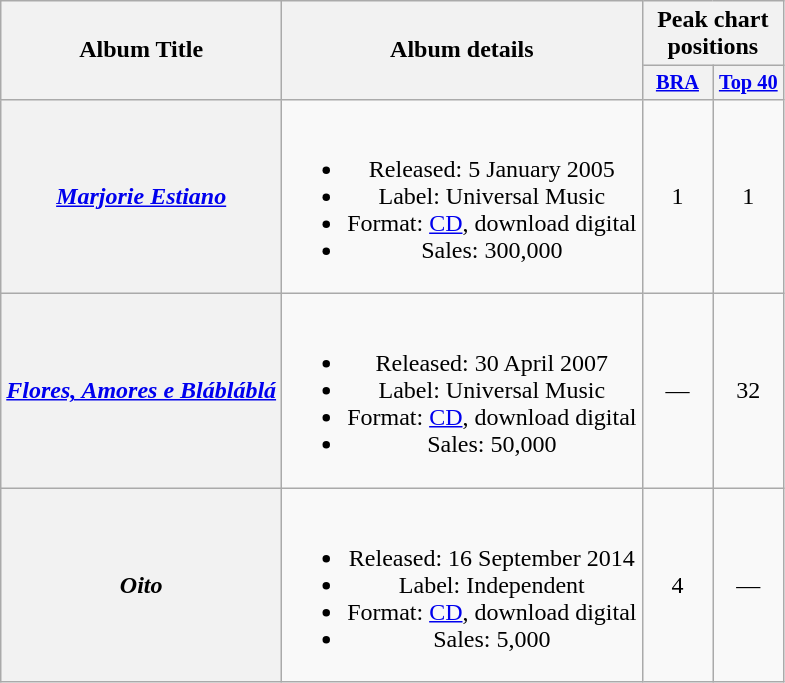<table class="wikitable plainrowheaders" style="text-align:center;" border="1">
<tr>
<th scope="col" rowspan="2">Album Title</th>
<th scope="col" rowspan="2">Album details</th>
<th scope="col" colspan="2">Peak chart positions</th>
</tr>
<tr>
<th scope="col" style="width:3em;font-size:85%;"><a href='#'>BRA</a><br></th>
<th scope="col" style="width:3em;font-size:85%;"><a href='#'>Top 40</a><br></th>
</tr>
<tr>
<th scope="row"><strong><em><a href='#'>Marjorie Estiano</a></em></strong></th>
<td><br><ul><li>Released: 5 January 2005</li><li>Label: Universal Music</li><li>Format: <a href='#'>CD</a>, download digital</li><li>Sales: 300,000</li></ul></td>
<td>1</td>
<td>1</td>
</tr>
<tr>
<th scope="row"><strong><em><a href='#'>Flores, Amores e Blábláblá</a></em></strong></th>
<td><br><ul><li>Released: 30 April 2007</li><li>Label: Universal Music</li><li>Format: <a href='#'>CD</a>, download digital</li><li>Sales: 50,000</li></ul></td>
<td>—</td>
<td>32</td>
</tr>
<tr>
<th scope="row"><strong><em>Oito</em></strong></th>
<td><br><ul><li>Released: 16 September 2014</li><li>Label: Independent</li><li>Format: <a href='#'>CD</a>, download digital</li><li>Sales: 5,000</li></ul></td>
<td>4</td>
<td>—</td>
</tr>
</table>
